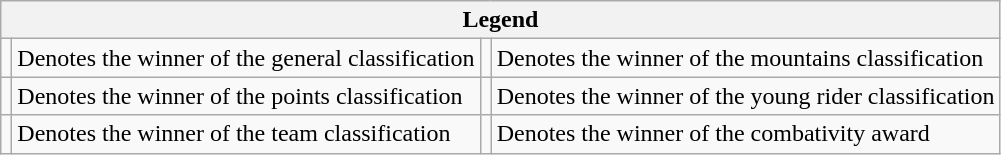<table class="wikitable">
<tr>
<th colspan="4">Legend</th>
</tr>
<tr>
<td></td>
<td>Denotes the winner of the general classification</td>
<td></td>
<td>Denotes the winner of the mountains classification</td>
</tr>
<tr>
<td></td>
<td>Denotes the winner of the points classification</td>
<td></td>
<td>Denotes the winner of the young rider classification</td>
</tr>
<tr>
<td></td>
<td>Denotes the winner of the team classification</td>
<td></td>
<td>Denotes the winner of the combativity award</td>
</tr>
</table>
